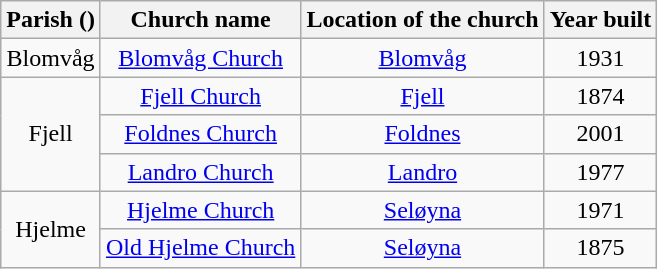<table class="wikitable" style="text-align:center">
<tr>
<th>Parish ()</th>
<th>Church name</th>
<th>Location of the church</th>
<th>Year built</th>
</tr>
<tr>
<td>Blomvåg</td>
<td><a href='#'>Blomvåg Church</a></td>
<td><a href='#'>Blomvåg</a></td>
<td>1931</td>
</tr>
<tr>
<td rowspan="3">Fjell</td>
<td><a href='#'>Fjell Church</a></td>
<td><a href='#'>Fjell</a></td>
<td>1874</td>
</tr>
<tr>
<td><a href='#'>Foldnes Church</a></td>
<td><a href='#'>Foldnes</a></td>
<td>2001</td>
</tr>
<tr>
<td><a href='#'>Landro Church</a></td>
<td><a href='#'>Landro</a></td>
<td>1977</td>
</tr>
<tr>
<td rowspan="2">Hjelme</td>
<td><a href='#'>Hjelme Church</a></td>
<td><a href='#'>Seløyna</a></td>
<td>1971</td>
</tr>
<tr>
<td><a href='#'>Old Hjelme Church</a></td>
<td><a href='#'>Seløyna</a></td>
<td>1875</td>
</tr>
</table>
